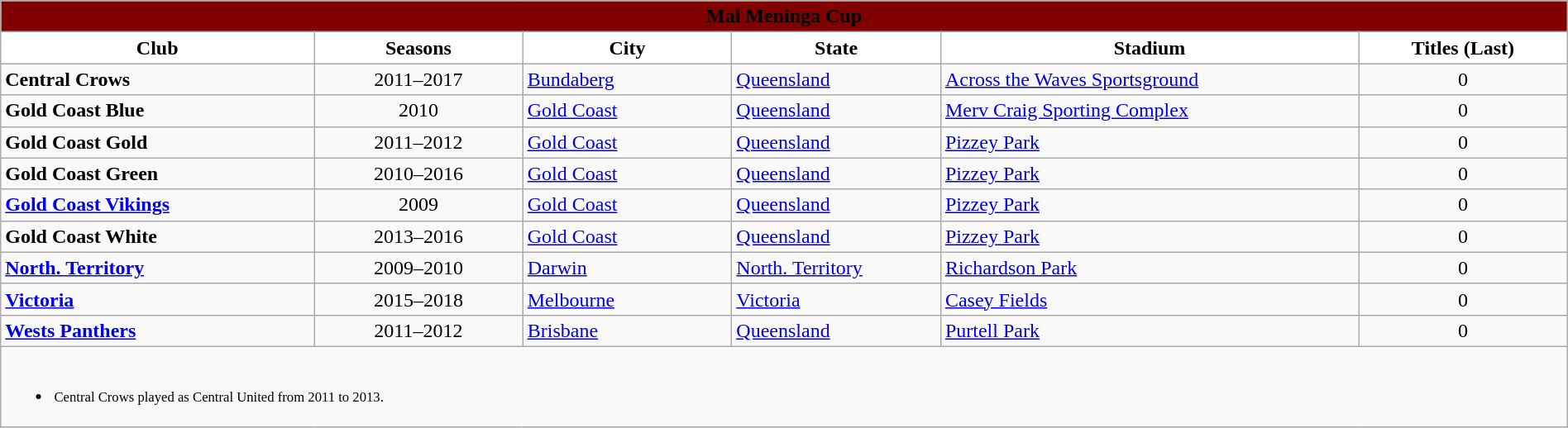<table class="wikitable" style="width: 100%">
<tr>
<td style="background:maroon; text-align:center;" colspan="7"><strong><span>Mal Meninga Cup</span></strong></td>
</tr>
<tr>
<th style="background:white; width:15%">Club</th>
<th style="background:white; width:10%">Seasons</th>
<th style="background:white; width:10%">City</th>
<th style="background:white; width:10%">State</th>
<th style="background:white; width:20%">Stadium</th>
<th style="background:white; width:10%">Titles (Last)</th>
</tr>
<tr>
<td> <strong>Central Crows</strong></td>
<td align=center>2011–2017</td>
<td><a href='#'>Bundaberg</a></td>
<td><a href='#'>Queensland</a></td>
<td><a href='#'>Across the Waves Sportsground</a></td>
<td align=center>0</td>
</tr>
<tr>
<td> <strong>Gold Coast Blue</strong></td>
<td align=center>2010</td>
<td><a href='#'>Gold Coast</a></td>
<td><a href='#'>Queensland</a></td>
<td><a href='#'>Merv Craig Sporting Complex</a></td>
<td align=center>0</td>
</tr>
<tr>
<td> <strong>Gold Coast Gold</strong></td>
<td align=center>2011–2012</td>
<td><a href='#'>Gold Coast</a></td>
<td><a href='#'>Queensland</a></td>
<td><a href='#'>Pizzey Park</a></td>
<td align=center>0</td>
</tr>
<tr>
<td> <strong>Gold Coast Green</strong></td>
<td align=center>2010–2016</td>
<td><a href='#'>Gold Coast</a></td>
<td><a href='#'>Queensland</a></td>
<td><a href='#'>Pizzey Park</a></td>
<td align=center>0</td>
</tr>
<tr>
<td> <strong><a href='#'>Gold Coast Vikings</a></strong></td>
<td align=center>2009</td>
<td><a href='#'>Gold Coast</a></td>
<td><a href='#'>Queensland</a></td>
<td><a href='#'>Pizzey Park</a></td>
<td align=center>0</td>
</tr>
<tr>
<td> <strong>Gold Coast White</strong></td>
<td align=center>2013–2016</td>
<td><a href='#'>Gold Coast</a></td>
<td><a href='#'>Queensland</a></td>
<td><a href='#'>Pizzey Park</a></td>
<td align=center>0</td>
</tr>
<tr>
<td> <strong><a href='#'>North. Territory</a></strong></td>
<td align=center>2009–2010</td>
<td><a href='#'>Darwin</a></td>
<td><a href='#'>North. Territory</a></td>
<td><a href='#'>Richardson Park</a></td>
<td align=center>0</td>
</tr>
<tr>
<td> <strong><a href='#'>Victoria</a></strong></td>
<td align=center>2015–2018</td>
<td><a href='#'>Melbourne</a></td>
<td><a href='#'>Victoria</a></td>
<td><a href='#'>Casey Fields</a></td>
<td align=center>0</td>
</tr>
<tr>
<td> <strong><a href='#'>Wests Panthers</a></strong></td>
<td align=center>2011–2012</td>
<td><a href='#'>Brisbane</a></td>
<td><a href='#'>Queensland</a></td>
<td><a href='#'>Purtell Park</a></td>
<td align=center>0</td>
</tr>
<tr class="sortbottom">
<td colspan="7" style="font-size:10pt"><br><ul><li><small>Central Crows played as Central United from 2011 to 2013.</small></li></ul></td>
</tr>
</table>
